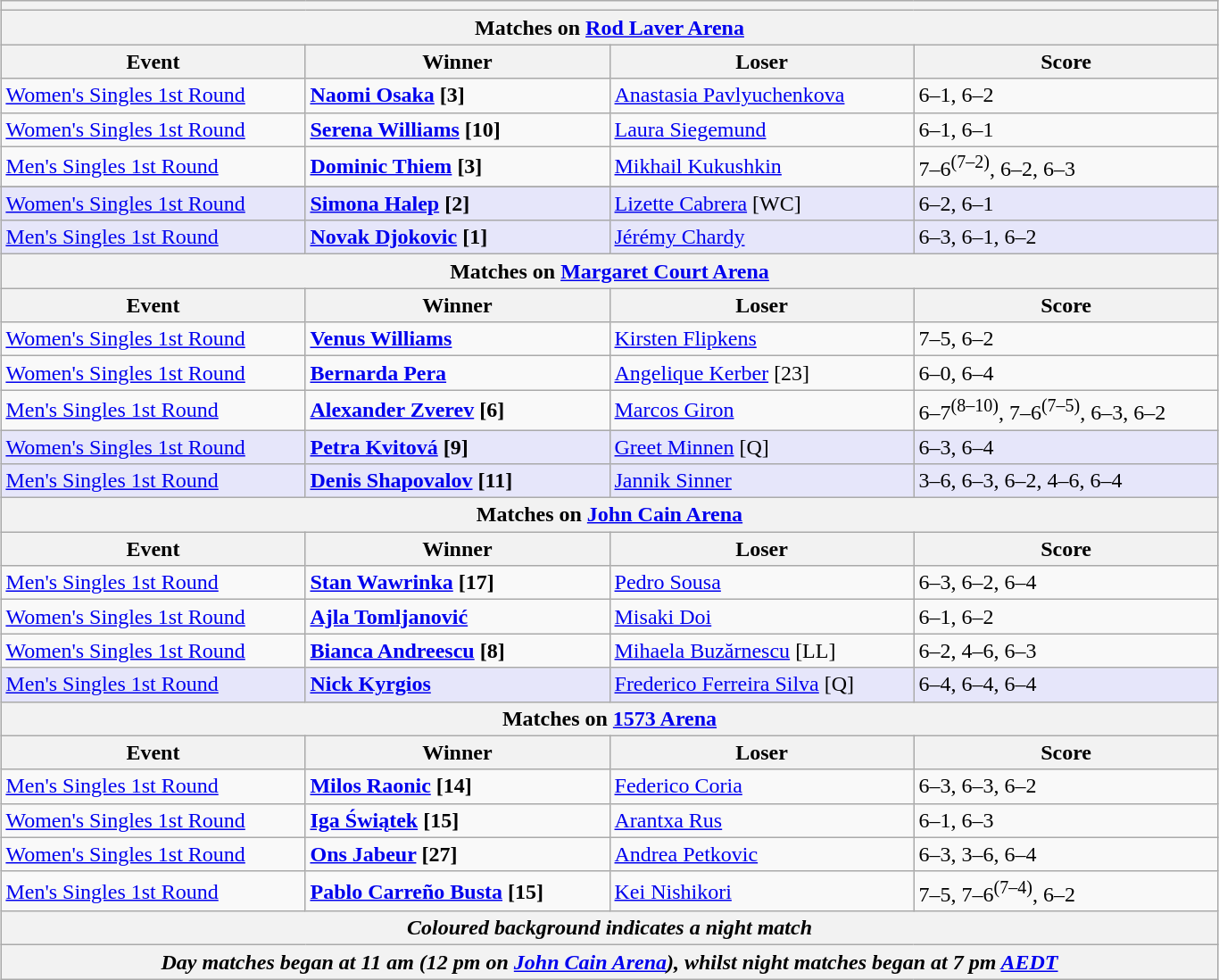<table class="wikitable collapsible uncollapsed" style="margin:auto;">
<tr>
<th colspan=4></th>
</tr>
<tr>
<th colspan=4><strong>Matches on <a href='#'>Rod Laver Arena</a></strong></th>
</tr>
<tr>
<th style="width:220px;">Event</th>
<th style="width:220px;">Winner</th>
<th style="width:220px;">Loser</th>
<th style="width:220px;">Score</th>
</tr>
<tr>
<td><a href='#'>Women's Singles 1st Round</a></td>
<td> <strong><a href='#'>Naomi Osaka</a> [3]</strong></td>
<td> <a href='#'>Anastasia Pavlyuchenkova</a></td>
<td>6–1, 6–2</td>
</tr>
<tr>
<td><a href='#'>Women's Singles 1st Round</a></td>
<td> <strong><a href='#'>Serena Williams</a> [10]</strong></td>
<td> <a href='#'>Laura Siegemund</a></td>
<td>6–1, 6–1</td>
</tr>
<tr>
<td><a href='#'>Men's Singles 1st Round</a></td>
<td> <strong><a href='#'>Dominic Thiem</a> [3]</strong></td>
<td> <a href='#'>Mikhail Kukushkin</a></td>
<td>7–6<sup>(7–2)</sup>, 6–2, 6–3</td>
</tr>
<tr>
</tr>
<tr bgcolor=lavender>
<td><a href='#'>Women's Singles 1st Round</a></td>
<td> <strong><a href='#'>Simona Halep</a> [2]</strong></td>
<td> <a href='#'>Lizette Cabrera</a> [WC]</td>
<td>6–2, 6–1</td>
</tr>
<tr bgcolor=lavender>
<td><a href='#'>Men's Singles 1st Round</a></td>
<td> <strong><a href='#'>Novak Djokovic</a> [1]</strong></td>
<td> <a href='#'>Jérémy Chardy</a></td>
<td>6–3, 6–1, 6–2</td>
</tr>
<tr>
<th colspan=4><strong>Matches on <a href='#'>Margaret Court Arena</a></strong></th>
</tr>
<tr>
<th style="width:220px;">Event</th>
<th style="width:220px;">Winner</th>
<th style="width:220px;">Loser</th>
<th style="width:220px;">Score</th>
</tr>
<tr>
<td><a href='#'>Women's Singles 1st Round</a></td>
<td> <strong><a href='#'>Venus Williams</a></strong></td>
<td> <a href='#'>Kirsten Flipkens</a></td>
<td>7–5, 6–2</td>
</tr>
<tr>
<td><a href='#'>Women's Singles 1st Round</a></td>
<td> <strong><a href='#'>Bernarda Pera</a></strong></td>
<td> <a href='#'>Angelique Kerber</a> [23]</td>
<td>6–0, 6–4</td>
</tr>
<tr>
<td><a href='#'>Men's Singles 1st Round</a></td>
<td> <strong><a href='#'>Alexander Zverev</a> [6]</strong></td>
<td> <a href='#'>Marcos Giron</a></td>
<td>6–7<sup>(8–10)</sup>, 7–6<sup>(7–5)</sup>, 6–3, 6–2</td>
</tr>
<tr bgcolor=lavender>
<td><a href='#'>Women's Singles 1st Round</a></td>
<td> <strong><a href='#'>Petra Kvitová</a> [9]</strong></td>
<td> <a href='#'>Greet Minnen</a> [Q]</td>
<td>6–3, 6–4</td>
</tr>
<tr bgcolor=lavender>
<td><a href='#'>Men's Singles 1st Round</a></td>
<td> <strong><a href='#'>Denis Shapovalov</a> [11]</strong></td>
<td> <a href='#'>Jannik Sinner</a></td>
<td>3–6, 6–3, 6–2, 4–6, 6–4</td>
</tr>
<tr>
<th colspan=4><strong>Matches on <a href='#'>John Cain Arena</a></strong></th>
</tr>
<tr>
<th style="width:220px;">Event</th>
<th style="width:220px;">Winner</th>
<th style="width:220px;">Loser</th>
<th style="width:220px;">Score</th>
</tr>
<tr>
<td><a href='#'>Men's Singles 1st Round</a></td>
<td> <strong><a href='#'>Stan Wawrinka</a> [17]</strong></td>
<td> <a href='#'>Pedro Sousa</a></td>
<td>6–3, 6–2, 6–4</td>
</tr>
<tr>
<td><a href='#'>Women's Singles 1st Round</a></td>
<td> <strong><a href='#'>Ajla Tomljanović</a></strong></td>
<td> <a href='#'>Misaki Doi</a></td>
<td>6–1, 6–2</td>
</tr>
<tr>
<td><a href='#'>Women's Singles 1st Round</a></td>
<td> <strong><a href='#'>Bianca Andreescu</a> [8]</strong></td>
<td> <a href='#'>Mihaela Buzărnescu</a> [LL]</td>
<td>6–2, 4–6, 6–3</td>
</tr>
<tr bgcolor=lavender>
<td><a href='#'>Men's Singles 1st Round</a></td>
<td> <strong><a href='#'>Nick Kyrgios</a></strong></td>
<td> <a href='#'>Frederico Ferreira Silva</a> [Q]</td>
<td>6–4, 6–4, 6–4</td>
</tr>
<tr>
<th colspan=4><strong>Matches on <a href='#'>1573 Arena</a></strong></th>
</tr>
<tr>
<th style="width:220px;">Event</th>
<th style="width:220px;">Winner</th>
<th style="width:220px;">Loser</th>
<th style="width:220px;">Score</th>
</tr>
<tr>
<td><a href='#'>Men's Singles 1st Round</a></td>
<td> <strong><a href='#'>Milos Raonic</a> [14]</strong></td>
<td> <a href='#'>Federico Coria</a></td>
<td>6–3, 6–3, 6–2</td>
</tr>
<tr>
<td><a href='#'>Women's Singles 1st Round</a></td>
<td> <strong><a href='#'>Iga Świątek</a> [15]</strong></td>
<td> <a href='#'>Arantxa Rus</a></td>
<td>6–1, 6–3</td>
</tr>
<tr>
<td><a href='#'>Women's Singles 1st Round</a></td>
<td> <strong><a href='#'>Ons Jabeur</a> [27]</strong></td>
<td> <a href='#'>Andrea Petkovic</a></td>
<td>6–3, 3–6, 6–4</td>
</tr>
<tr>
<td><a href='#'>Men's Singles 1st Round</a></td>
<td> <strong><a href='#'>Pablo Carreño Busta</a> [15]</strong></td>
<td> <a href='#'>Kei Nishikori</a></td>
<td>7–5, 7–6<sup>(7–4)</sup>, 6–2</td>
</tr>
<tr>
<th colspan=4><em>Coloured background indicates a night match</em></th>
</tr>
<tr>
<th colspan=4><em>Day matches began at 11 am (12 pm on <a href='#'>John Cain Arena</a>), whilst night matches began at 7 pm <a href='#'>AEDT</a></em></th>
</tr>
</table>
